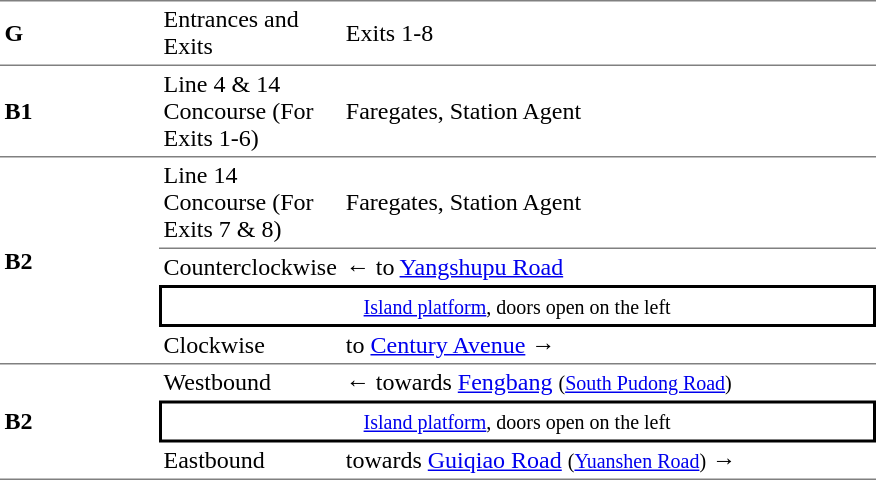<table cellspacing=0 cellpadding=3>
<tr>
<td style="border-top:solid 1px gray;border-bottom:solid 1px gray;" width=100><strong>G</strong></td>
<td style="border-top:solid 1px gray;border-bottom:solid 1px gray;" width=100>Entrances and Exits</td>
<td style="border-top:solid 1px gray;border-bottom:solid 1px gray;" width=350>Exits 1-8</td>
</tr>
<tr>
<td style="border-bottom:solid 1px gray;"><strong>B1</strong></td>
<td style="border-bottom:solid 1px gray;">Line 4 & 14 Concourse (For Exits 1-6)</td>
<td style="border-bottom:solid 1px gray;">Faregates, Station Agent</td>
</tr>
<tr>
<td style="border-bottom:solid 1px gray;" rowspan=4><strong>B2</strong></td>
<td style="border-bottom:solid 1px gray;">Line 14 Concourse (For Exits 7 & 8)</td>
<td style="border-bottom:solid 1px gray;">Faregates, Station Agent</td>
</tr>
<tr>
<td>Counterclockwise</td>
<td>←  to <a href='#'>Yangshupu Road</a></td>
</tr>
<tr>
<td style="border:solid 2px black;text-align:center;" colspan=2><small><a href='#'>Island platform</a>, doors open on the left</small></td>
</tr>
<tr>
<td style="border-bottom:solid 1px gray;">Clockwise</td>
<td style="border-bottom:solid 1px gray;">  to <a href='#'>Century Avenue</a> →</td>
</tr>
<tr>
<td style="border-bottom:solid 1px gray;" rowspan=3><strong>B2</strong></td>
<td>Westbound</td>
<td>←  towards <a href='#'>Fengbang</a> <small>(<a href='#'>South Pudong Road</a>)</small></td>
</tr>
<tr>
<td style="border:solid 2px black;text-align:center;" colspan=2><small><a href='#'>Island platform</a>, doors open on the left</small></td>
</tr>
<tr>
<td style="border-bottom:solid 1px gray;">Eastbound</td>
<td style="border-bottom:solid 1px gray;">  towards <a href='#'>Guiqiao Road</a> <small>(<a href='#'>Yuanshen Road</a>)</small> →</td>
</tr>
</table>
